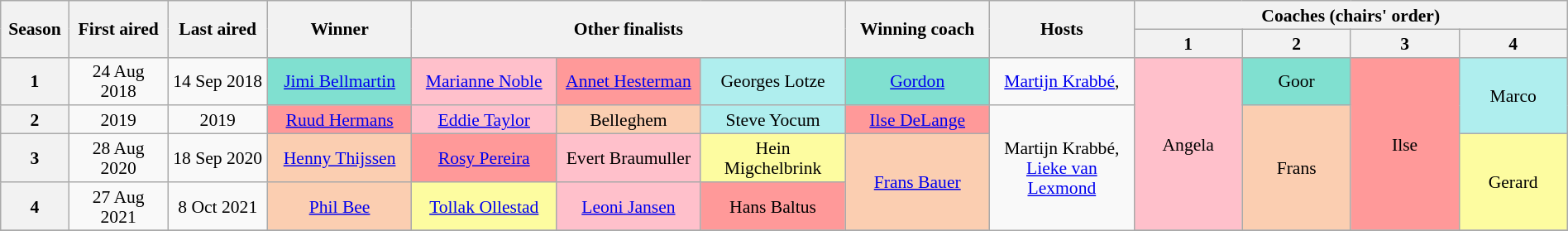<table class="wikitable" style="text-align:center; font-size:90%; line-height:16px; width:100%">
<tr>
<th rowspan="2" scope="col" width="03%">Season</th>
<th rowspan="2" scope="col" width="5.5%">First aired</th>
<th rowspan="2" scope="col" width="5.5%">Last aired</th>
<th rowspan="2" scope="col" width="08%">Winner</th>
<th rowspan="2" colspan="3" width="24%">Other finalists</th>
<th rowspan="2" scope="col" width="08%">Winning coach</th>
<th rowspan="2" scope="col" width="08%">Hosts</th>
<th scope="row" colspan="4" width="20%">Coaches (chairs' order)</th>
</tr>
<tr>
<th width="6%">1</th>
<th width="6%">2</th>
<th width="6%">3</th>
<th width="6%">4</th>
</tr>
<tr>
<th>1</th>
<td>24 Aug 2018</td>
<td>14 Sep 2018</td>
<td style="background:#80e0d0"><a href='#'>Jimi Bellmartin</a></td>
<td style="background:pink; width:08%"><a href='#'>Marianne Noble</a></td>
<td style="background:#ff9999; width:08%"><a href='#'>Annet Hesterman</a></td>
<td style="background:#afeeee; width:08%">Georges Lotze</td>
<td style="background:#80e0d0"> <a href='#'>Gordon</a></td>
<td><a href='#'>Martijn Krabbé</a>, </td>
<td style="background:pink" rowspan="4">Angela</td>
<td style="background:#80e0d0"> Goor</td>
<td style="background:#ff9999" rowspan="4">Ilse</td>
<td style="background:#afeeee" rowspan="2">Marco</td>
</tr>
<tr>
<th>2</th>
<td> 2019</td>
<td> 2019</td>
<td style="background:#ff9999"><a href='#'>Ruud Hermans</a></td>
<td style="background:pink"><a href='#'>Eddie Taylor</a></td>
<td style="background:#fbceb1"> Belleghem</td>
<td style="background:#afeeee">Steve Yocum</td>
<td style="background:#ff9999"><a href='#'>Ilse DeLange</a></td>
<td rowspan="4">Martijn Krabbé,<br><a href='#'>Lieke van Lexmond</a></td>
<td style="background:#fbceb1" rowspan="3">Frans</td>
</tr>
<tr>
<th>3</th>
<td>28 Aug<br> 2020</td>
<td>18 Sep 2020</td>
<td style="background:#fbceb1"><a href='#'>Henny Thijssen</a></td>
<td style="background:#ff9999"><a href='#'>Rosy Pereira</a></td>
<td style="background:pink">Evert Braumuller</td>
<td style="background:#FDFCA0">Hein Migchelbrink</td>
<td rowspan=2 style="background:#fbceb1"><a href='#'>Frans Bauer</a></td>
<td rowspan=2 style="background:#FDFCA0">Gerard</td>
</tr>
<tr>
<th>4</th>
<td>27 Aug<br> 2021</td>
<td>8 Oct 2021</td>
<td style="background:#fbceb1"><a href='#'>Phil Bee</a></td>
<td style="background:#FDFCA0"><a href='#'>Tollak Ollestad</a></td>
<td style="background:pink"><a href='#'>Leoni Jansen</a></td>
<td style="background:#ff9999">Hans Baltus</td>
</tr>
<tr>
</tr>
</table>
